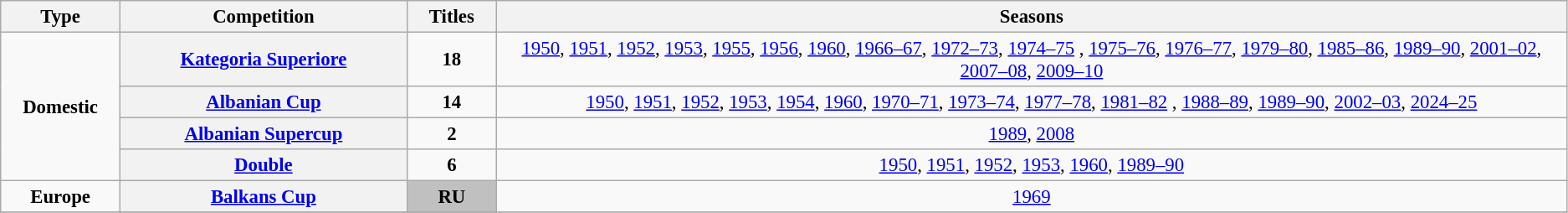<table class="wikitable plainrowheaders" style="font-size:95%; text-align:center;">
<tr>
<th style="width: 1%;">Type</th>
<th style="width: 5%;">Competition</th>
<th style="width: 1%;">Titles</th>
<th style="width: 21%;">Seasons</th>
</tr>
<tr>
<td rowspan="4"><strong>Domestic</strong></td>
<th scope=col><a href='#'>Kategoria Superiore</a></th>
<td><strong>18</strong></td>
<td><a href='#'>1950</a>, <a href='#'>1951</a>, <a href='#'>1952</a>, <a href='#'>1953</a>, <a href='#'>1955</a>, <a href='#'>1956</a>, <a href='#'>1960</a>, <a href='#'>1966–67</a>, <a href='#'>1972–73</a>, <a href='#'>1974–75</a> , <a href='#'>1975–76</a>, <a href='#'>1976–77</a>, <a href='#'>1979–80</a>, <a href='#'>1985–86</a>, <a href='#'>1989–90</a>, <a href='#'>2001–02</a>, <a href='#'>2007–08</a>, <a href='#'>2009–10</a></td>
</tr>
<tr>
<th scope=col><a href='#'>Albanian Cup</a></th>
<td><strong>14</strong></td>
<td><a href='#'>1950</a>, <a href='#'>1951</a>, <a href='#'>1952</a>, <a href='#'>1953</a>, <a href='#'>1954</a>, <a href='#'>1960</a>, <a href='#'>1970–71</a>, <a href='#'>1973–74</a>, <a href='#'>1977–78</a>, <a href='#'>1981–82</a> , <a href='#'>1988–89</a>, <a href='#'>1989–90</a>, <a href='#'>2002–03</a>, <a href='#'>2024–25</a></td>
</tr>
<tr>
<th><a href='#'>Albanian Supercup</a></th>
<td><strong>2</strong></td>
<td><a href='#'>1989</a>, <a href='#'>2008</a></td>
</tr>
<tr>
<th scope=col><a href='#'>Double</a></th>
<td align="center"><strong>6</strong></td>
<td><a href='#'>1950</a>, <a href='#'>1951</a>, <a href='#'>1952</a>, <a href='#'>1953</a>, <a href='#'>1960</a>, <a href='#'>1989–90</a></td>
</tr>
<tr>
<td rowspan="1"><strong>Europe</strong></td>
<th scope=col><a href='#'>Balkans Cup</a></th>
<td style="text-align:center; background:silver;"><strong>RU</strong></td>
<td><a href='#'>1969</a></td>
</tr>
<tr>
</tr>
</table>
